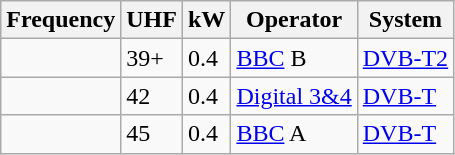<table class="wikitable sortable">
<tr>
<th>Frequency</th>
<th>UHF</th>
<th>kW</th>
<th>Operator</th>
<th>System</th>
</tr>
<tr>
<td></td>
<td>39+</td>
<td>0.4</td>
<td><a href='#'>BBC</a> B</td>
<td><a href='#'>DVB-T2</a></td>
</tr>
<tr>
<td></td>
<td>42</td>
<td>0.4</td>
<td><a href='#'>Digital 3&4</a></td>
<td><a href='#'>DVB-T</a></td>
</tr>
<tr>
<td></td>
<td>45</td>
<td>0.4</td>
<td><a href='#'>BBC</a> A</td>
<td><a href='#'>DVB-T</a></td>
</tr>
</table>
